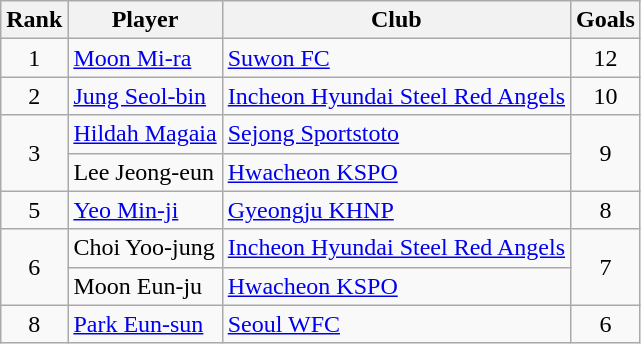<table class="wikitable" style="text-align:center">
<tr>
<th>Rank</th>
<th>Player</th>
<th>Club</th>
<th>Goals</th>
</tr>
<tr>
<td>1</td>
<td align="left"> <a href='#'>Moon Mi-ra</a></td>
<td align="left"><a href='#'>Suwon FC</a></td>
<td>12</td>
</tr>
<tr>
<td>2</td>
<td align="left"> <a href='#'>Jung Seol-bin</a></td>
<td align="left"><a href='#'>Incheon Hyundai Steel Red Angels</a></td>
<td>10</td>
</tr>
<tr>
<td rowspan=2>3</td>
<td align="left"> <a href='#'>Hildah Magaia</a></td>
<td align="left"><a href='#'>Sejong Sportstoto</a></td>
<td rowspan=2>9</td>
</tr>
<tr>
<td align="left"> Lee Jeong-eun</td>
<td align="left"><a href='#'>Hwacheon KSPO</a></td>
</tr>
<tr>
<td>5</td>
<td align="left"> <a href='#'>Yeo Min-ji</a></td>
<td align="left"><a href='#'>Gyeongju KHNP</a></td>
<td>8</td>
</tr>
<tr>
<td rowspan=2>6</td>
<td align="left"> Choi Yoo-jung</td>
<td align="left"><a href='#'>Incheon Hyundai Steel Red Angels</a></td>
<td rowspan=2>7</td>
</tr>
<tr>
<td align="left"> Moon Eun-ju</td>
<td align="left"><a href='#'>Hwacheon KSPO</a></td>
</tr>
<tr>
<td>8</td>
<td align="left"> <a href='#'>Park Eun-sun</a></td>
<td align="left"><a href='#'>Seoul WFC</a></td>
<td>6</td>
</tr>
</table>
